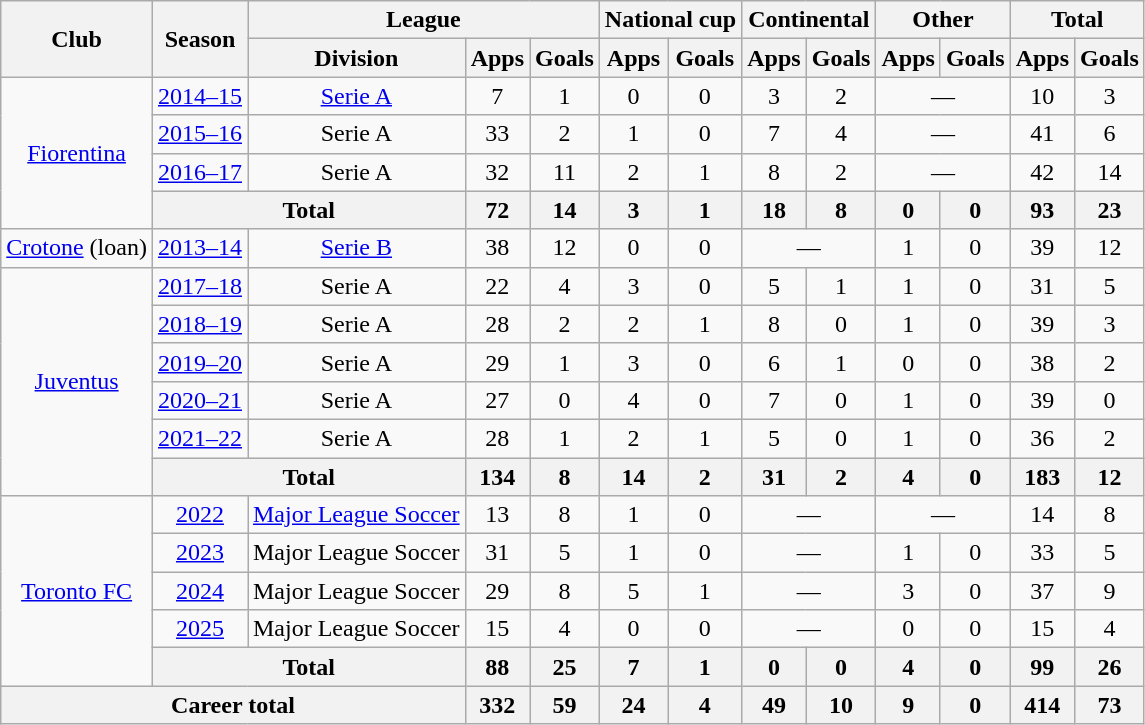<table class="wikitable" style="text-align:center">
<tr>
<th rowspan="2">Club</th>
<th rowspan="2">Season</th>
<th colspan="3">League</th>
<th colspan="2">National cup</th>
<th colspan="2">Continental</th>
<th colspan="2">Other</th>
<th colspan="2">Total</th>
</tr>
<tr>
<th>Division</th>
<th>Apps</th>
<th>Goals</th>
<th>Apps</th>
<th>Goals</th>
<th>Apps</th>
<th>Goals</th>
<th>Apps</th>
<th>Goals</th>
<th>Apps</th>
<th>Goals</th>
</tr>
<tr>
<td rowspan="4"><a href='#'>Fiorentina</a></td>
<td><a href='#'>2014–15</a></td>
<td><a href='#'>Serie A</a></td>
<td>7</td>
<td>1</td>
<td>0</td>
<td>0</td>
<td>3</td>
<td>2</td>
<td colspan="2">—</td>
<td>10</td>
<td>3</td>
</tr>
<tr>
<td><a href='#'>2015–16</a></td>
<td>Serie A</td>
<td>33</td>
<td>2</td>
<td>1</td>
<td>0</td>
<td>7</td>
<td>4</td>
<td colspan="2">—</td>
<td>41</td>
<td>6</td>
</tr>
<tr>
<td><a href='#'>2016–17</a></td>
<td>Serie A</td>
<td>32</td>
<td>11</td>
<td>2</td>
<td>1</td>
<td>8</td>
<td>2</td>
<td colspan="2">—</td>
<td>42</td>
<td>14</td>
</tr>
<tr>
<th colspan="2">Total</th>
<th>72</th>
<th>14</th>
<th>3</th>
<th>1</th>
<th>18</th>
<th>8</th>
<th>0</th>
<th>0</th>
<th>93</th>
<th>23</th>
</tr>
<tr>
<td><a href='#'>Crotone</a> (loan)</td>
<td><a href='#'>2013–14</a></td>
<td><a href='#'>Serie B</a></td>
<td>38</td>
<td>12</td>
<td>0</td>
<td>0</td>
<td colspan="2">—</td>
<td>1</td>
<td>0</td>
<td>39</td>
<td>12</td>
</tr>
<tr>
<td rowspan="6"><a href='#'>Juventus</a></td>
<td><a href='#'>2017–18</a></td>
<td>Serie A</td>
<td>22</td>
<td>4</td>
<td>3</td>
<td>0</td>
<td>5</td>
<td>1</td>
<td>1</td>
<td>0</td>
<td>31</td>
<td>5</td>
</tr>
<tr>
<td><a href='#'>2018–19</a></td>
<td>Serie A</td>
<td>28</td>
<td>2</td>
<td>2</td>
<td>1</td>
<td>8</td>
<td>0</td>
<td>1</td>
<td>0</td>
<td>39</td>
<td>3</td>
</tr>
<tr>
<td><a href='#'>2019–20</a></td>
<td>Serie A</td>
<td>29</td>
<td>1</td>
<td>3</td>
<td>0</td>
<td>6</td>
<td>1</td>
<td>0</td>
<td>0</td>
<td>38</td>
<td>2</td>
</tr>
<tr>
<td><a href='#'>2020–21</a></td>
<td>Serie A</td>
<td>27</td>
<td>0</td>
<td>4</td>
<td>0</td>
<td>7</td>
<td>0</td>
<td>1</td>
<td>0</td>
<td>39</td>
<td>0</td>
</tr>
<tr>
<td><a href='#'>2021–22</a></td>
<td>Serie A</td>
<td>28</td>
<td>1</td>
<td>2</td>
<td>1</td>
<td>5</td>
<td>0</td>
<td>1</td>
<td>0</td>
<td>36</td>
<td>2</td>
</tr>
<tr>
<th colspan="2">Total</th>
<th>134</th>
<th>8</th>
<th>14</th>
<th>2</th>
<th>31</th>
<th>2</th>
<th>4</th>
<th>0</th>
<th>183</th>
<th>12</th>
</tr>
<tr>
<td rowspan="5"><a href='#'>Toronto FC</a></td>
<td><a href='#'>2022</a></td>
<td><a href='#'>Major League Soccer</a></td>
<td>13</td>
<td>8</td>
<td>1</td>
<td>0</td>
<td colspan="2">—</td>
<td colspan="2">—</td>
<td>14</td>
<td>8</td>
</tr>
<tr>
<td><a href='#'>2023</a></td>
<td>Major League Soccer</td>
<td>31</td>
<td>5</td>
<td>1</td>
<td>0</td>
<td colspan="2">—</td>
<td>1</td>
<td>0</td>
<td>33</td>
<td>5</td>
</tr>
<tr>
<td><a href='#'>2024</a></td>
<td>Major League Soccer</td>
<td>29</td>
<td>8</td>
<td>5</td>
<td>1</td>
<td colspan="2">—</td>
<td>3</td>
<td>0</td>
<td>37</td>
<td>9</td>
</tr>
<tr>
<td><a href='#'>2025</a></td>
<td>Major League Soccer</td>
<td>15</td>
<td>4</td>
<td>0</td>
<td>0</td>
<td colspan="2">—</td>
<td>0</td>
<td>0</td>
<td>15</td>
<td>4</td>
</tr>
<tr>
<th colspan="2">Total</th>
<th>88</th>
<th>25</th>
<th>7</th>
<th>1</th>
<th>0</th>
<th>0</th>
<th>4</th>
<th>0</th>
<th>99</th>
<th>26</th>
</tr>
<tr>
<th colspan="3">Career total</th>
<th>332</th>
<th>59</th>
<th>24</th>
<th>4</th>
<th>49</th>
<th>10</th>
<th>9</th>
<th>0</th>
<th>414</th>
<th>73</th>
</tr>
</table>
